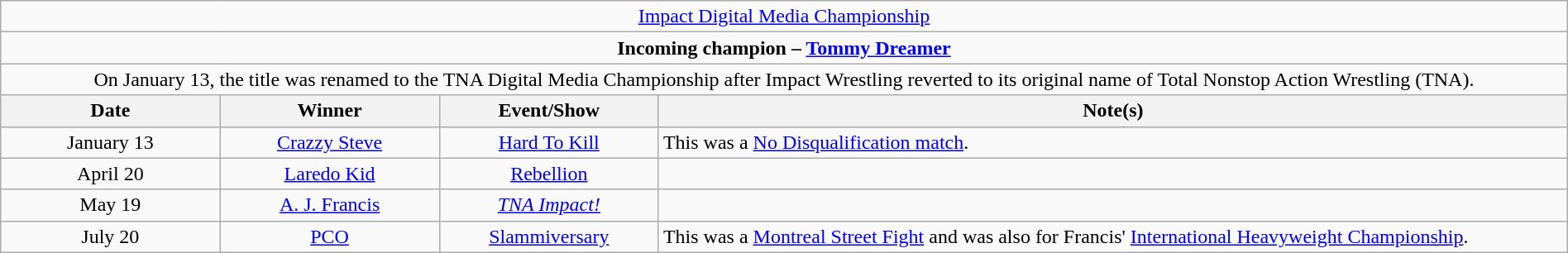<table class="wikitable" style="text-align:center; width:100%;">
<tr>
<td colspan="4" style="text-align: center;"><a href='#'>Impact Digital Media Championship</a></td>
</tr>
<tr>
<td colspan="4" style="text-align: center;"><strong>Incoming champion – <a href='#'>Tommy Dreamer</a></strong></td>
</tr>
<tr>
<td colspan="4" style="text-align: center;">On January 13, the title was renamed to the TNA Digital Media Championship after Impact Wrestling reverted to its original name of Total Nonstop Action Wrestling (TNA).</td>
</tr>
<tr>
<th width=14%>Date</th>
<th width=14%>Winner</th>
<th width=14%>Event/Show</th>
<th width=58%>Note(s)</th>
</tr>
<tr>
<td>January 13</td>
<td><a href='#'>Crazzy Steve</a></td>
<td><a href='#'>Hard To Kill</a><br></td>
<td align=left>This was a <a href='#'>No Disqualification match</a>.</td>
</tr>
<tr>
<td>April 20</td>
<td><a href='#'>Laredo Kid</a></td>
<td><a href='#'>Rebellion</a><br></td>
<td></td>
</tr>
<tr>
<td>May 19<br></td>
<td><a href='#'>A. J. Francis</a></td>
<td><em><a href='#'>TNA Impact!</a></em></td>
<td></td>
</tr>
<tr>
<td>July 20</td>
<td><a href='#'>PCO</a></td>
<td><a href='#'>Slammiversary</a></td>
<td align=left>This was a <a href='#'>Montreal Street Fight</a> and was also for Francis' <a href='#'>International Heavyweight Championship</a>.</td>
</tr>
</table>
